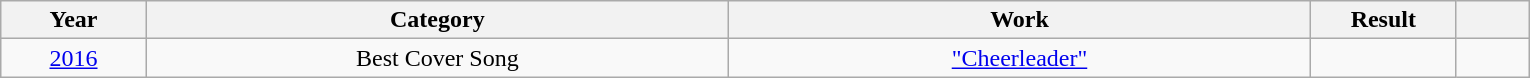<table class="wikitable">
<tr>
<th style="width:5%;">Year</th>
<th style="width:20%;">Category</th>
<th style="width:20%;">Work</th>
<th style="width:5%;">Result</th>
<th style="width:2.5%;"></th>
</tr>
<tr>
<td style="text-align:center;"><a href='#'>2016</a></td>
<td style="text-align:center;">Best Cover Song</td>
<td style="text-align:center;"><a href='#'>"Cheerleader"</a></td>
<td></td>
<td style="text-align:center;"></td>
</tr>
</table>
